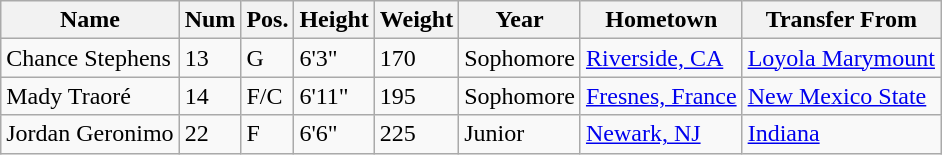<table class="wikitable sortable" border="1">
<tr>
<th>Name</th>
<th>Num</th>
<th>Pos.</th>
<th>Height</th>
<th>Weight</th>
<th>Year</th>
<th>Hometown</th>
<th class="unsortable">Transfer From</th>
</tr>
<tr>
<td>Chance Stephens</td>
<td>13</td>
<td>G</td>
<td>6'3"</td>
<td>170</td>
<td>Sophomore</td>
<td><a href='#'>Riverside, CA</a></td>
<td><a href='#'>Loyola Marymount</a></td>
</tr>
<tr>
<td>Mady Traoré</td>
<td>14</td>
<td>F/C</td>
<td>6'11"</td>
<td>195</td>
<td>Sophomore</td>
<td><a href='#'>Fresnes, France</a></td>
<td><a href='#'>New Mexico State</a></td>
</tr>
<tr>
<td>Jordan Geronimo</td>
<td>22</td>
<td>F</td>
<td>6'6"</td>
<td>225</td>
<td>Junior</td>
<td><a href='#'>Newark, NJ</a></td>
<td><a href='#'>Indiana</a></td>
</tr>
</table>
